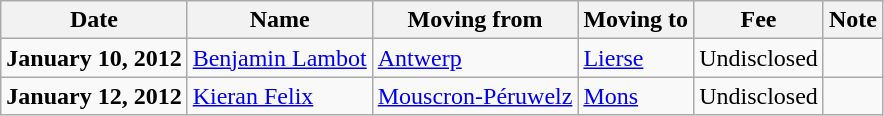<table class="wikitable sortable">
<tr>
<th>Date</th>
<th>Name</th>
<th>Moving from</th>
<th>Moving to</th>
<th>Fee</th>
<th>Note</th>
</tr>
<tr>
<td><strong>January 10, 2012</strong></td>
<td> <a href='#'>Benjamin Lambot</a></td>
<td> <a href='#'>Antwerp</a></td>
<td> <a href='#'>Lierse</a></td>
<td>Undisclosed </td>
<td></td>
</tr>
<tr>
<td><strong>January 12, 2012</strong></td>
<td> <a href='#'>Kieran Felix</a></td>
<td> <a href='#'>Mouscron-Péruwelz</a></td>
<td> <a href='#'>Mons</a></td>
<td>Undisclosed </td>
<td></td>
</tr>
</table>
